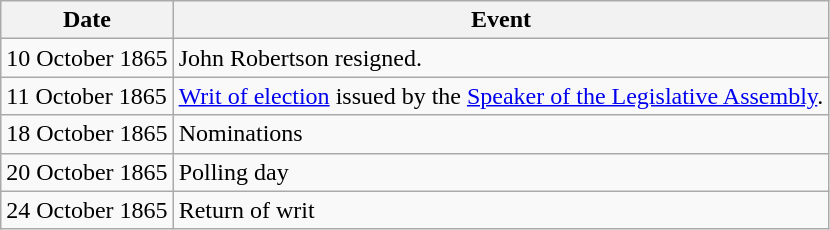<table class="wikitable">
<tr>
<th>Date</th>
<th>Event</th>
</tr>
<tr>
<td>10 October 1865</td>
<td>John Robertson resigned.</td>
</tr>
<tr>
<td>11 October 1865</td>
<td><a href='#'>Writ of election</a> issued by the <a href='#'>Speaker of the Legislative Assembly</a>.</td>
</tr>
<tr>
<td>18 October 1865</td>
<td>Nominations</td>
</tr>
<tr>
<td>20 October 1865</td>
<td>Polling day</td>
</tr>
<tr>
<td>24 October 1865</td>
<td>Return of writ</td>
</tr>
</table>
